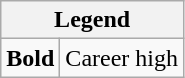<table class="wikitable mw-collapsible mw-collapsed">
<tr>
<th colspan="2">Legend</th>
</tr>
<tr>
<td><strong>Bold</strong></td>
<td>Career high</td>
</tr>
</table>
